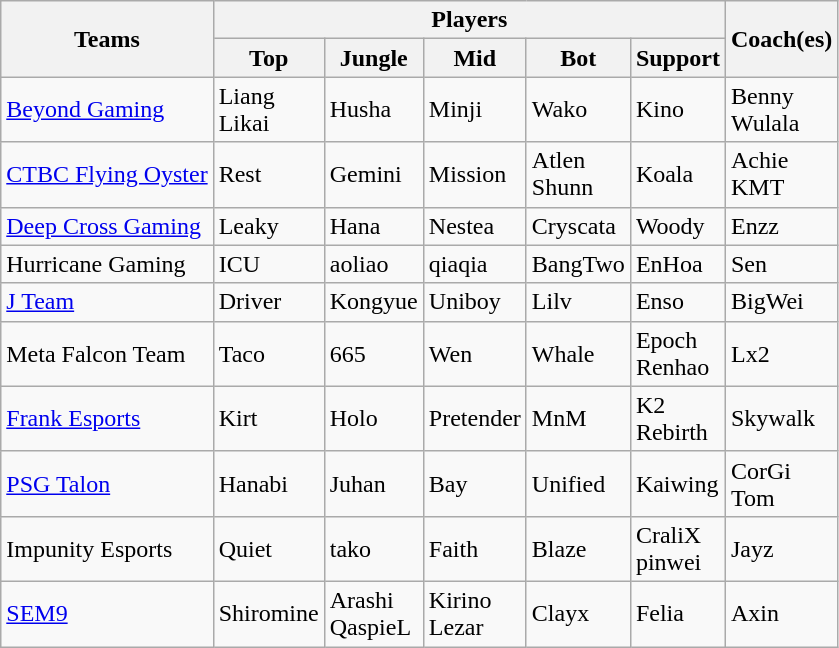<table class="wikitable" style="white-space:nowrap">
<tr>
<th rowspan="2">Teams</th>
<th colspan="5">Players</th>
<th rowspan="2">Coach(es)</th>
</tr>
<tr>
<th>Top</th>
<th>Jungle</th>
<th>Mid</th>
<th>Bot</th>
<th>Support</th>
</tr>
<tr>
<td> <a href='#'>Beyond Gaming</a></td>
<td> Liang<br> Likai</td>
<td> Husha</td>
<td> Minji</td>
<td> Wako</td>
<td> Kino</td>
<td> Benny<br> Wulala</td>
</tr>
<tr>
<td> <a href='#'>CTBC Flying Oyster</a></td>
<td> Rest</td>
<td> Gemini</td>
<td> Mission</td>
<td> Atlen<br> Shunn</td>
<td> Koala</td>
<td> Achie<br> KMT</td>
</tr>
<tr>
<td> <a href='#'>Deep Cross Gaming</a></td>
<td> Leaky</td>
<td> Hana</td>
<td> Nestea</td>
<td> Cryscata</td>
<td> Woody</td>
<td> Enzz</td>
</tr>
<tr>
<td> Hurricane Gaming</td>
<td> ICU</td>
<td> aoliao</td>
<td> qiaqia</td>
<td> BangTwo</td>
<td> EnHoa</td>
<td> Sen</td>
</tr>
<tr>
<td> <a href='#'>J Team</a></td>
<td> Driver</td>
<td> Kongyue</td>
<td> Uniboy</td>
<td> Lilv</td>
<td> Enso</td>
<td> BigWei</td>
</tr>
<tr>
<td> Meta Falcon Team</td>
<td> Taco</td>
<td> 665</td>
<td> Wen</td>
<td> Whale</td>
<td> Epoch<br> Renhao</td>
<td> Lx2</td>
</tr>
<tr>
<td> <a href='#'>Frank Esports</a></td>
<td> Kirt</td>
<td> Holo</td>
<td> Pretender</td>
<td> MnM</td>
<td> K2<br> Rebirth</td>
<td> Skywalk</td>
</tr>
<tr>
<td> <a href='#'>PSG Talon</a></td>
<td> Hanabi</td>
<td> Juhan</td>
<td> Bay</td>
<td> Unified</td>
<td> Kaiwing</td>
<td> CorGi<br> Tom</td>
</tr>
<tr>
<td> Impunity Esports</td>
<td> Quiet</td>
<td> tako</td>
<td> Faith</td>
<td> Blaze</td>
<td> CraliX<br> pinwei</td>
<td> Jayz</td>
</tr>
<tr>
<td> <a href='#'>SEM9</a></td>
<td> Shiromine</td>
<td> Arashi<br> QaspieL</td>
<td> Kirino<br> Lezar</td>
<td> Clayx</td>
<td> Felia</td>
<td> Axin</td>
</tr>
</table>
